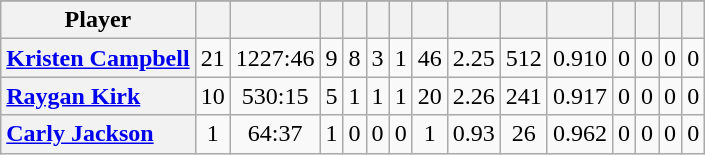<table class="wikitable sortable" style="text-align:center">
<tr>
</tr>
<tr>
<th scope="col">Player</th>
<th scope="col"></th>
<th scope="col"></th>
<th scope="col"></th>
<th scope="col"></th>
<th scope="col"></th>
<th scope="col"></th>
<th scope="col"></th>
<th scope="col"></th>
<th scope="col"></th>
<th scope="col"></th>
<th scope="col"></th>
<th scope="col"></th>
<th scope="col"></th>
<th scope="col"></th>
</tr>
<tr>
<th scope="row" style="text-align:left;"><a href='#'>Kristen Campbell</a></th>
<td>21</td>
<td>1227:46</td>
<td>9</td>
<td>8</td>
<td>3</td>
<td>1</td>
<td>46</td>
<td>2.25</td>
<td>512</td>
<td>0.910</td>
<td>0</td>
<td>0</td>
<td>0</td>
<td>0</td>
</tr>
<tr>
<th scope="row" style="text-align:left;"><a href='#'>Raygan Kirk</a></th>
<td>10</td>
<td>530:15</td>
<td>5</td>
<td>1</td>
<td>1</td>
<td>1</td>
<td>20</td>
<td>2.26</td>
<td>241</td>
<td>0.917</td>
<td>0</td>
<td>0</td>
<td>0</td>
<td>0</td>
</tr>
<tr>
<th scope="row" style="text-align:left;"><a href='#'>Carly Jackson</a></th>
<td>1</td>
<td>64:37</td>
<td>1</td>
<td>0</td>
<td>0</td>
<td>0</td>
<td>1</td>
<td>0.93</td>
<td>26</td>
<td>0.962</td>
<td>0</td>
<td>0</td>
<td>0</td>
<td>0</td>
</tr>
</table>
